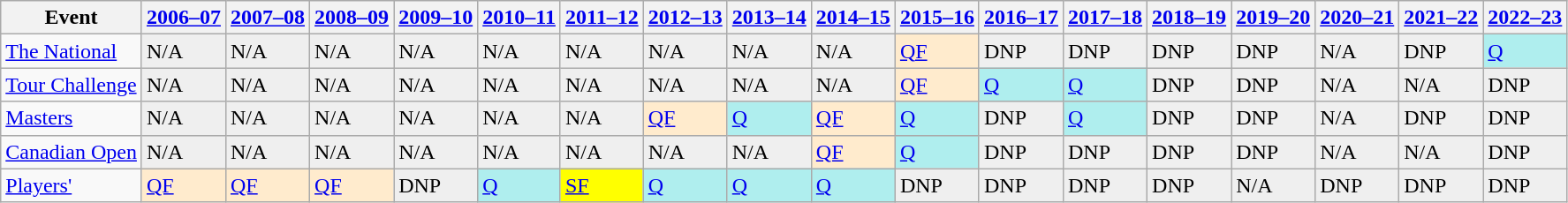<table class="wikitable">
<tr>
<th>Event</th>
<th><a href='#'>2006–07</a></th>
<th><a href='#'>2007–08</a></th>
<th><a href='#'>2008–09</a></th>
<th><a href='#'>2009–10</a></th>
<th><a href='#'>2010–11</a></th>
<th><a href='#'>2011–12</a></th>
<th><a href='#'>2012–13</a></th>
<th><a href='#'>2013–14</a></th>
<th><a href='#'>2014–15</a></th>
<th><a href='#'>2015–16</a></th>
<th><a href='#'>2016–17</a></th>
<th><a href='#'>2017–18</a></th>
<th><a href='#'>2018–19</a></th>
<th><a href='#'>2019–20</a></th>
<th><a href='#'>2020–21</a></th>
<th><a href='#'>2021–22</a></th>
<th><a href='#'>2022–23</a></th>
</tr>
<tr>
<td><a href='#'>The National</a></td>
<td style="background:#EFEFEF;">N/A</td>
<td style="background:#EFEFEF;">N/A</td>
<td style="background:#EFEFEF;">N/A</td>
<td style="background:#EFEFEF;">N/A</td>
<td style="background:#EFEFEF;">N/A</td>
<td style="background:#EFEFEF;">N/A</td>
<td style="background:#EFEFEF;">N/A</td>
<td style="background:#EFEFEF;">N/A</td>
<td style="background:#EFEFEF;">N/A</td>
<td style="background:#ffebcd;"><a href='#'>QF</a></td>
<td style="background:#EFEFEF;">DNP</td>
<td style="background:#EFEFEF;">DNP</td>
<td style="background:#EFEFEF;">DNP</td>
<td style="background:#EFEFEF;">DNP</td>
<td style="background:#EFEFEF;">N/A</td>
<td style="background:#EFEFEF;">DNP</td>
<td style="background:#afeeee;"><a href='#'>Q</a></td>
</tr>
<tr>
<td><a href='#'>Tour Challenge</a></td>
<td style="background:#EFEFEF;">N/A</td>
<td style="background:#EFEFEF;">N/A</td>
<td style="background:#EFEFEF;">N/A</td>
<td style="background:#EFEFEF;">N/A</td>
<td style="background:#EFEFEF;">N/A</td>
<td style="background:#EFEFEF;">N/A</td>
<td style="background:#EFEFEF;">N/A</td>
<td style="background:#EFEFEF;">N/A</td>
<td style="background:#EFEFEF;">N/A</td>
<td style="background:#ffebcd;"><a href='#'>QF</a></td>
<td style="background:#afeeee;"><a href='#'>Q</a></td>
<td style="background:#afeeee;"><a href='#'>Q</a></td>
<td style="background:#EFEFEF;">DNP</td>
<td style="background:#EFEFEF;">DNP</td>
<td style="background:#EFEFEF;">N/A</td>
<td style="background:#EFEFEF;">N/A</td>
<td style="background:#EFEFEF;">DNP</td>
</tr>
<tr>
<td><a href='#'>Masters</a></td>
<td style="background:#EFEFEF;">N/A</td>
<td style="background:#EFEFEF;">N/A</td>
<td style="background:#EFEFEF;">N/A</td>
<td style="background:#EFEFEF;">N/A</td>
<td style="background:#EFEFEF;">N/A</td>
<td style="background:#EFEFEF;">N/A</td>
<td style="background:#ffebcd;"><a href='#'>QF</a></td>
<td style="background:#afeeee;"><a href='#'>Q</a></td>
<td style="background:#ffebcd;"><a href='#'>QF</a></td>
<td style="background:#afeeee;"><a href='#'>Q</a></td>
<td style="background:#EFEFEF;">DNP</td>
<td style="background:#afeeee;"><a href='#'>Q</a></td>
<td style="background:#EFEFEF;">DNP</td>
<td style="background:#EFEFEF;">DNP</td>
<td style="background:#EFEFEF;">N/A</td>
<td style="background:#EFEFEF;">DNP</td>
<td style="background:#EFEFEF;">DNP</td>
</tr>
<tr>
<td><a href='#'>Canadian Open</a></td>
<td style="background:#EFEFEF;">N/A</td>
<td style="background:#EFEFEF;">N/A</td>
<td style="background:#EFEFEF;">N/A</td>
<td style="background:#EFEFEF;">N/A</td>
<td style="background:#EFEFEF;">N/A</td>
<td style="background:#EFEFEF;">N/A</td>
<td style="background:#EFEFEF;">N/A</td>
<td style="background:#EFEFEF;">N/A</td>
<td style="background:#ffebcd;"><a href='#'>QF</a></td>
<td style="background:#afeeee;"><a href='#'>Q</a></td>
<td style="background:#EFEFEF;">DNP</td>
<td style="background:#EFEFEF;">DNP</td>
<td style="background:#EFEFEF;">DNP</td>
<td style="background:#EFEFEF;">DNP</td>
<td style="background:#EFEFEF;">N/A</td>
<td style="background:#EFEFEF;">N/A</td>
<td style="background:#EFEFEF;">DNP</td>
</tr>
<tr>
<td><a href='#'>Players'</a></td>
<td style="background:#ffebcd;"><a href='#'>QF</a></td>
<td style="background:#ffebcd;"><a href='#'>QF</a></td>
<td style="background:#ffebcd;"><a href='#'>QF</a></td>
<td style="background:#EFEFEF;">DNP</td>
<td style="background:#afeeee;"><a href='#'>Q</a></td>
<td style="background:yellow;"><a href='#'>SF</a></td>
<td style="background:#afeeee;"><a href='#'>Q</a></td>
<td style="background:#afeeee;"><a href='#'>Q</a></td>
<td style="background:#afeeee;"><a href='#'>Q</a></td>
<td style="background:#EFEFEF;">DNP</td>
<td style="background:#EFEFEF;">DNP</td>
<td style="background:#EFEFEF;">DNP</td>
<td style="background:#EFEFEF;">DNP</td>
<td style="background:#EFEFEF;">N/A</td>
<td style="background:#EFEFEF;">DNP</td>
<td style="background:#EFEFEF;">DNP</td>
<td style="background:#EFEFEF;">DNP</td>
</tr>
</table>
